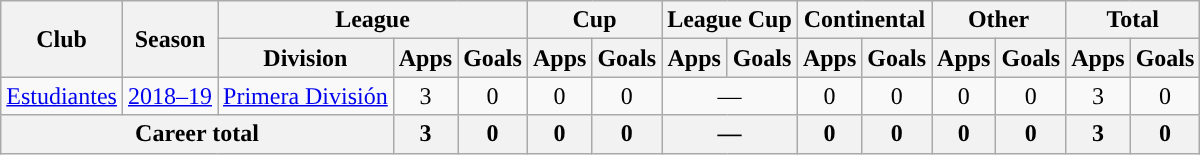<table class="wikitable" style="text-align:center">
<tr>
<th rowspan="2">Club</th>
<th rowspan="2">Season</th>
<th colspan="3">League</th>
<th colspan="2">Cup</th>
<th colspan="2">League Cup</th>
<th colspan="2">Continental</th>
<th colspan="2">Other</th>
<th colspan="2">Total</th>
</tr>
<tr>
<th>Division</th>
<th>Apps</th>
<th>Goals</th>
<th>Apps</th>
<th>Goals</th>
<th>Apps</th>
<th>Goals</th>
<th>Apps</th>
<th>Goals</th>
<th>Apps</th>
<th>Goals</th>
<th>Apps</th>
<th>Goals</th>
</tr>
<tr>
<td rowspan="1"><a href='#'>Estudiantes</a></td>
<td><a href='#'>2018–19</a></td>
<td rowspan="1"><a href='#'>Primera División</a></td>
<td>3</td>
<td>0</td>
<td>0</td>
<td>0</td>
<td colspan="2">—</td>
<td>0</td>
<td>0</td>
<td>0</td>
<td>0</td>
<td>3</td>
<td>0</td>
</tr>
<tr>
<th colspan="3">Career total</th>
<th>3</th>
<th>0</th>
<th>0</th>
<th>0</th>
<th colspan="2">—</th>
<th>0</th>
<th>0</th>
<th>0</th>
<th>0</th>
<th>3</th>
<th>0</th>
</tr>
</table>
